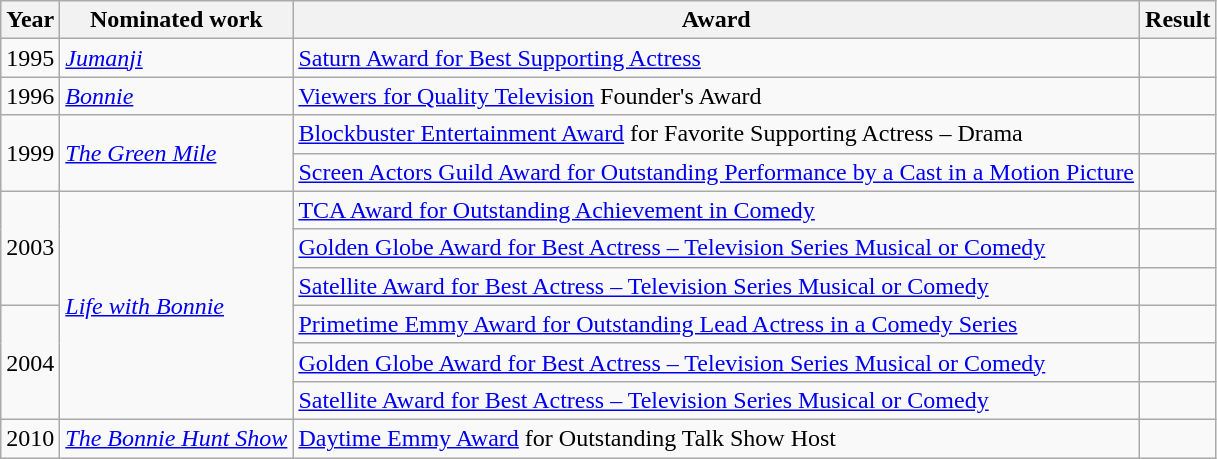<table class="wikitable sortable plainrowheaders">
<tr>
<th scope="col">Year</th>
<th scope="col">Nominated work</th>
<th scope="col">Award</th>
<th scope="col">Result</th>
</tr>
<tr>
<td>1995</td>
<td><em><a href='#'>Jumanji</a></em></td>
<td><a href='#'>Saturn Award for Best Supporting Actress</a></td>
<td></td>
</tr>
<tr>
<td>1996</td>
<td><em><a href='#'>Bonnie</a></em></td>
<td><a href='#'>Viewers for Quality Television</a> Founder's Award</td>
<td></td>
</tr>
<tr>
<td rowspan="2">1999</td>
<td rowspan="2"><em><a href='#'>The Green Mile</a></em></td>
<td><a href='#'>Blockbuster Entertainment Award</a> for Favorite Supporting Actress – Drama</td>
<td></td>
</tr>
<tr>
<td><a href='#'>Screen Actors Guild Award for Outstanding Performance by a Cast in a Motion Picture</a></td>
<td></td>
</tr>
<tr>
<td rowspan="3">2003</td>
<td rowspan="6"><em><a href='#'>Life with Bonnie</a></em></td>
<td><a href='#'>TCA Award for Outstanding Achievement in Comedy</a></td>
<td></td>
</tr>
<tr>
<td><a href='#'>Golden Globe Award for Best Actress – Television Series Musical or Comedy</a></td>
<td></td>
</tr>
<tr>
<td><a href='#'>Satellite Award for Best Actress – Television Series Musical or Comedy</a></td>
<td></td>
</tr>
<tr>
<td rowspan="3">2004</td>
<td><a href='#'>Primetime Emmy Award for Outstanding Lead Actress in a Comedy Series</a></td>
<td></td>
</tr>
<tr>
<td><a href='#'>Golden Globe Award for Best Actress – Television Series Musical or Comedy</a></td>
<td></td>
</tr>
<tr>
<td><a href='#'>Satellite Award for Best Actress – Television Series Musical or Comedy</a></td>
<td></td>
</tr>
<tr>
<td>2010</td>
<td><em><a href='#'>The Bonnie Hunt Show</a></em></td>
<td><a href='#'>Daytime Emmy Award</a> for Outstanding Talk Show Host</td>
<td></td>
</tr>
</table>
